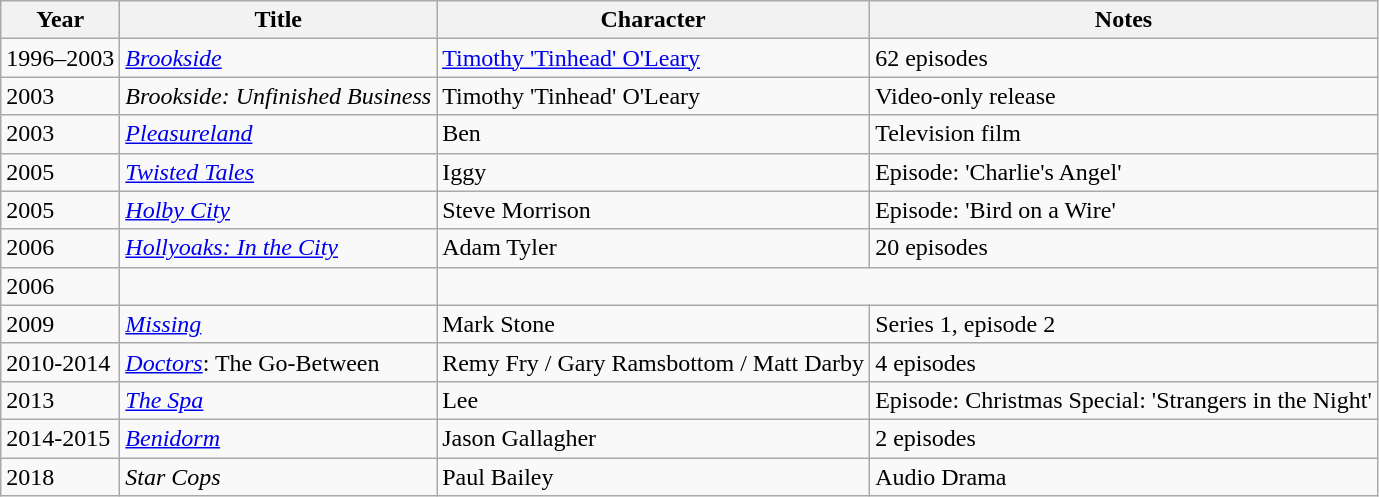<table class="wikitable">
<tr>
<th>Year</th>
<th>Title</th>
<th>Character</th>
<th>Notes</th>
</tr>
<tr>
<td>1996–2003</td>
<td><em><a href='#'>Brookside</a></em></td>
<td><a href='#'>Timothy 'Tinhead' O'Leary</a></td>
<td>62 episodes</td>
</tr>
<tr>
<td>2003</td>
<td><em>Brookside: Unfinished Business</em></td>
<td>Timothy 'Tinhead' O'Leary</td>
<td>Video-only release</td>
</tr>
<tr>
<td>2003</td>
<td><em><a href='#'>Pleasureland</a></em></td>
<td>Ben</td>
<td>Television film</td>
</tr>
<tr>
<td>2005</td>
<td><em><a href='#'>Twisted Tales</a></em></td>
<td>Iggy</td>
<td>Episode: 'Charlie's Angel'</td>
</tr>
<tr>
<td>2005</td>
<td><em><a href='#'>Holby City</a></em></td>
<td>Steve Morrison</td>
<td>Episode: 'Bird on a Wire'</td>
</tr>
<tr>
<td>2006</td>
<td><em><a href='#'>Hollyoaks: In the City</a></em></td>
<td>Adam Tyler</td>
<td>20 episodes</td>
</tr>
<tr>
<td>2006</td>
<td></td>
</tr>
<tr>
<td>2009</td>
<td><em><a href='#'>Missing</a></em></td>
<td>Mark Stone</td>
<td>Series 1, episode 2</td>
</tr>
<tr>
<td>2010-2014</td>
<td><em><a href='#'>Doctors</a></em>: The Go-Between</td>
<td>Remy Fry / Gary Ramsbottom / Matt Darby</td>
<td>4 episodes</td>
</tr>
<tr>
<td>2013</td>
<td><em><a href='#'>The Spa</a></em></td>
<td>Lee</td>
<td>Episode: Christmas Special: 'Strangers in the Night'</td>
</tr>
<tr>
<td>2014-2015</td>
<td><em><a href='#'>Benidorm</a></em></td>
<td>Jason Gallagher</td>
<td>2 episodes</td>
</tr>
<tr>
<td>2018</td>
<td><em>Star Cops</em></td>
<td>Paul Bailey</td>
<td>Audio Drama</td>
</tr>
</table>
